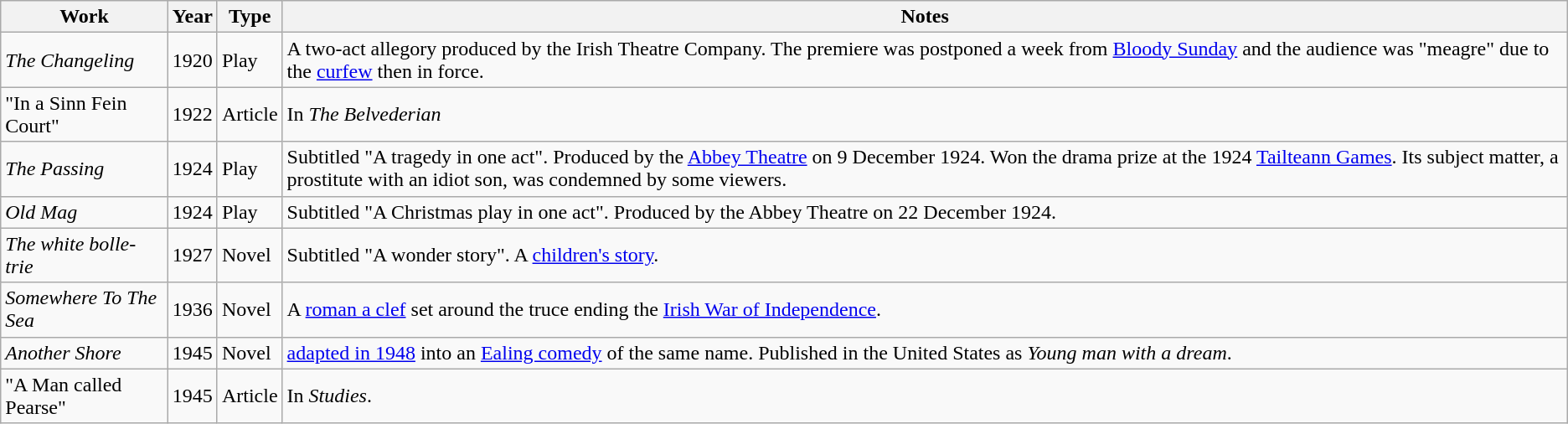<table class="wikitable sortable">
<tr>
<th>Work</th>
<th>Year</th>
<th>Type</th>
<th class="unsortable">Notes</th>
</tr>
<tr>
<td><em>The Changeling</em></td>
<td>1920</td>
<td>Play</td>
<td>A two-act allegory produced by the Irish Theatre Company. The premiere was postponed a week from <a href='#'>Bloody Sunday</a> and the audience was "meagre" due to the <a href='#'>curfew</a> then in force.</td>
</tr>
<tr>
<td>"In a Sinn Fein Court"</td>
<td>1922</td>
<td>Article</td>
<td>In <em>The Belvederian</em></td>
</tr>
<tr>
<td><em>The Passing</em></td>
<td>1924</td>
<td>Play</td>
<td>Subtitled "A tragedy in one act". Produced by the <a href='#'>Abbey Theatre</a> on 9 December 1924. Won the drama prize at the 1924 <a href='#'>Tailteann Games</a>. Its subject matter, a prostitute with an idiot son, was condemned by some viewers.</td>
</tr>
<tr>
<td><em>Old Mag</em></td>
<td>1924</td>
<td>Play</td>
<td>Subtitled "A Christmas play in one act". Produced by the Abbey Theatre on 22 December 1924.</td>
</tr>
<tr>
<td><em>The white bolle-trie</em></td>
<td>1927</td>
<td>Novel</td>
<td>Subtitled "A wonder story". A <a href='#'>children's story</a>.</td>
</tr>
<tr>
<td><em>Somewhere To The Sea</em></td>
<td>1936</td>
<td>Novel</td>
<td>A <a href='#'>roman a clef</a> set around the truce ending the <a href='#'>Irish War of Independence</a>.</td>
</tr>
<tr>
<td><em>Another Shore</em></td>
<td>1945</td>
<td>Novel</td>
<td><a href='#'>adapted in 1948</a> into an <a href='#'>Ealing comedy</a> of the same name. Published in the United States as <em>Young man with a dream</em>.</td>
</tr>
<tr>
<td>"A Man called Pearse"</td>
<td>1945</td>
<td>Article</td>
<td>In <em>Studies</em>.</td>
</tr>
</table>
